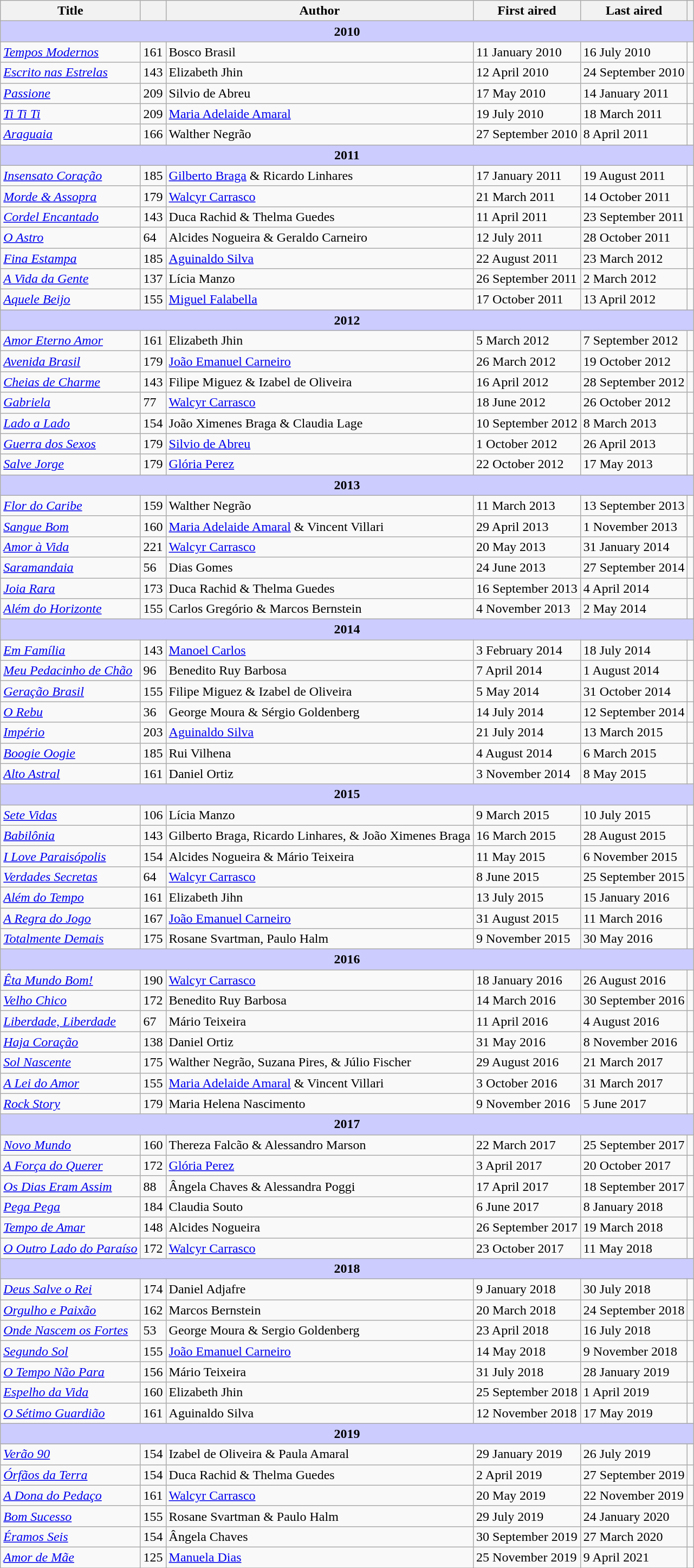<table class="wikitable sortable">
<tr>
<th>Title</th>
<th></th>
<th>Author</th>
<th>First aired</th>
<th>Last aired</th>
<th></th>
</tr>
<tr>
<th data-sort-value="zzz" colspan="6" style="background:#ccccff;">2010</th>
</tr>
<tr>
<td><em><a href='#'>Tempos Modernos</a></em></td>
<td>161</td>
<td>Bosco Brasil</td>
<td>11 January 2010</td>
<td>16 July 2010</td>
<td></td>
</tr>
<tr>
<td><em><a href='#'>Escrito nas Estrelas</a></em></td>
<td>143</td>
<td>Elizabeth Jhin</td>
<td>12 April 2010</td>
<td>24 September 2010</td>
<td></td>
</tr>
<tr>
<td><em><a href='#'>Passione</a></em></td>
<td>209</td>
<td>Silvio de Abreu</td>
<td>17 May 2010</td>
<td>14 January 2011</td>
<td></td>
</tr>
<tr>
<td><em><a href='#'>Ti Ti Ti</a></em> </td>
<td>209</td>
<td><a href='#'>Maria Adelaide Amaral</a></td>
<td>19 July 2010</td>
<td>18 March 2011</td>
<td></td>
</tr>
<tr>
<td><em><a href='#'>Araguaia</a></em></td>
<td>166</td>
<td>Walther Negrão</td>
<td>27 September 2010</td>
<td>8 April 2011</td>
<td></td>
</tr>
<tr>
<th data-sort-value="zzz" colspan="6" style="background:#ccccff;">2011</th>
</tr>
<tr>
<td><em><a href='#'>Insensato Coração</a></em></td>
<td>185</td>
<td><a href='#'>Gilberto Braga</a> & Ricardo Linhares</td>
<td>17 January 2011</td>
<td>19 August 2011</td>
<td></td>
</tr>
<tr>
<td><em><a href='#'>Morde & Assopra</a></em></td>
<td>179</td>
<td><a href='#'>Walcyr Carrasco</a></td>
<td>21 March 2011</td>
<td>14 October 2011</td>
<td></td>
</tr>
<tr>
<td><em><a href='#'>Cordel Encantado</a></em> </td>
<td>143</td>
<td>Duca Rachid & Thelma Guedes</td>
<td>11 April 2011</td>
<td>23 September 2011</td>
<td></td>
</tr>
<tr>
<td><em><a href='#'>O Astro</a></em></td>
<td>64</td>
<td>Alcides Nogueira & Geraldo Carneiro</td>
<td>12 July 2011</td>
<td>28 October 2011</td>
<td></td>
</tr>
<tr>
<td><em><a href='#'>Fina Estampa</a></em></td>
<td>185</td>
<td><a href='#'>Aguinaldo Silva</a></td>
<td>22 August 2011</td>
<td>23 March 2012</td>
<td></td>
</tr>
<tr>
<td><em><a href='#'>A Vida da Gente</a></em></td>
<td>137</td>
<td>Lícia Manzo</td>
<td>26 September 2011</td>
<td>2 March 2012</td>
<td></td>
</tr>
<tr>
<td><em><a href='#'>Aquele Beijo</a></em></td>
<td>155</td>
<td><a href='#'>Miguel Falabella</a></td>
<td>17 October 2011</td>
<td>13 April 2012</td>
<td></td>
</tr>
<tr>
<th data-sort-value="zzz" colspan="6" style="background:#ccccff;">2012</th>
</tr>
<tr>
<td><em><a href='#'>Amor Eterno Amor</a></em></td>
<td>161</td>
<td>Elizabeth Jhin</td>
<td>5 March 2012</td>
<td>7 September 2012</td>
<td></td>
</tr>
<tr>
<td><em><a href='#'>Avenida Brasil</a></em> </td>
<td>179</td>
<td><a href='#'>João Emanuel Carneiro</a></td>
<td>26 March 2012</td>
<td>19 October 2012</td>
<td></td>
</tr>
<tr>
<td><em><a href='#'>Cheias de Charme</a></em></td>
<td>143</td>
<td>Filipe Miguez & Izabel de Oliveira</td>
<td>16 April 2012</td>
<td>28 September 2012</td>
<td></td>
</tr>
<tr>
<td><em><a href='#'>Gabriela</a></em></td>
<td>77</td>
<td><a href='#'>Walcyr Carrasco</a></td>
<td>18 June 2012</td>
<td>26 October 2012</td>
<td></td>
</tr>
<tr>
<td><em><a href='#'>Lado a Lado</a></em></td>
<td>154</td>
<td>João Ximenes Braga & Claudia Lage</td>
<td>10 September 2012</td>
<td>8 March 2013</td>
<td></td>
</tr>
<tr>
<td><em><a href='#'>Guerra dos Sexos</a></em></td>
<td>179</td>
<td><a href='#'>Silvio de Abreu</a></td>
<td>1 October 2012</td>
<td>26 April 2013</td>
<td></td>
</tr>
<tr>
<td><em><a href='#'>Salve Jorge</a></em></td>
<td>179</td>
<td><a href='#'>Glória Perez</a></td>
<td>22 October 2012</td>
<td>17 May 2013</td>
<td></td>
</tr>
<tr>
<th data-sort-value="zzz" colspan="6" style="background:#ccccff;">2013</th>
</tr>
<tr>
<td><em><a href='#'>Flor do Caribe</a></em></td>
<td>159</td>
<td>Walther Negrão</td>
<td>11 March 2013</td>
<td>13 September 2013</td>
<td></td>
</tr>
<tr>
<td><em><a href='#'>Sangue Bom</a></em></td>
<td>160</td>
<td><a href='#'>Maria Adelaide Amaral</a> & Vincent Villari</td>
<td>29 April 2013</td>
<td>1 November 2013</td>
<td></td>
</tr>
<tr>
<td><em><a href='#'>Amor à Vida</a></em> </td>
<td>221</td>
<td><a href='#'>Walcyr Carrasco</a></td>
<td>20 May 2013</td>
<td>31 January 2014</td>
<td></td>
</tr>
<tr>
<td><em><a href='#'>Saramandaia</a></em></td>
<td>56</td>
<td>Dias Gomes</td>
<td>24 June 2013</td>
<td>27 September 2014</td>
<td></td>
</tr>
<tr>
<td><em><a href='#'>Joia Rara</a></em></td>
<td>173</td>
<td>Duca Rachid & Thelma Guedes</td>
<td>16 September 2013</td>
<td>4 April 2014</td>
<td></td>
</tr>
<tr>
<td><em><a href='#'>Além do Horizonte</a></em></td>
<td>155</td>
<td>Carlos Gregório & Marcos Bernstein</td>
<td>4 November 2013</td>
<td>2 May 2014</td>
<td></td>
</tr>
<tr>
<th data-sort-value="zzz" colspan="6" style="background:#ccccff;">2014</th>
</tr>
<tr>
<td><em><a href='#'>Em Família</a></em></td>
<td>143</td>
<td><a href='#'>Manoel Carlos</a></td>
<td>3 February 2014</td>
<td>18 July 2014</td>
<td></td>
</tr>
<tr>
<td><em><a href='#'>Meu Pedacinho de Chão</a></em></td>
<td>96</td>
<td>Benedito Ruy Barbosa</td>
<td>7 April 2014</td>
<td>1 August 2014</td>
<td></td>
</tr>
<tr>
<td><em><a href='#'>Geração Brasil</a></em></td>
<td>155</td>
<td>Filipe Miguez & Izabel de Oliveira</td>
<td>5 May 2014</td>
<td>31 October 2014</td>
<td></td>
</tr>
<tr>
<td><em><a href='#'>O Rebu</a></em></td>
<td>36</td>
<td>George Moura & Sérgio Goldenberg</td>
<td>14 July 2014</td>
<td>12 September 2014</td>
<td></td>
</tr>
<tr>
<td><em><a href='#'>Império</a></em> </td>
<td>203</td>
<td><a href='#'>Aguinaldo Silva</a></td>
<td>21 July 2014</td>
<td>13 March 2015</td>
<td></td>
</tr>
<tr>
<td><em><a href='#'>Boogie Oogie</a></em></td>
<td>185</td>
<td>Rui Vilhena</td>
<td>4 August 2014</td>
<td>6 March 2015</td>
<td></td>
</tr>
<tr>
<td><em><a href='#'>Alto Astral</a></em></td>
<td>161</td>
<td>Daniel Ortiz</td>
<td>3 November 2014</td>
<td>8 May 2015</td>
<td></td>
</tr>
<tr>
<th data-sort-value="zzz" colspan="6" style="background:#ccccff;">2015</th>
</tr>
<tr>
<td><em><a href='#'>Sete Vidas</a></em></td>
<td>106</td>
<td>Lícia Manzo</td>
<td>9 March 2015</td>
<td>10 July 2015</td>
<td></td>
</tr>
<tr>
<td><em><a href='#'>Babilônia</a></em></td>
<td>143</td>
<td>Gilberto Braga, Ricardo Linhares, & João Ximenes Braga</td>
<td>16 March 2015</td>
<td>28 August 2015</td>
<td></td>
</tr>
<tr>
<td><em><a href='#'>I Love Paraisópolis</a></em></td>
<td>154</td>
<td>Alcides Nogueira & Mário Teixeira</td>
<td>11 May 2015</td>
<td>6 November 2015</td>
<td></td>
</tr>
<tr>
<td><em><a href='#'>Verdades Secretas</a></em> </td>
<td>64</td>
<td><a href='#'>Walcyr Carrasco</a></td>
<td>8 June 2015</td>
<td>25 September 2015</td>
<td></td>
</tr>
<tr>
<td><em><a href='#'>Além do Tempo</a></em></td>
<td>161</td>
<td>Elizabeth Jihn</td>
<td>13 July 2015</td>
<td>15 January 2016</td>
<td></td>
</tr>
<tr>
<td><em><a href='#'>A Regra do Jogo</a></em></td>
<td>167</td>
<td><a href='#'>João Emanuel Carneiro</a></td>
<td>31 August 2015</td>
<td>11 March 2016</td>
<td></td>
</tr>
<tr>
<td><em><a href='#'>Totalmente Demais</a></em> </td>
<td>175</td>
<td>Rosane Svartman, Paulo Halm</td>
<td>9 November 2015</td>
<td>30 May 2016</td>
<td></td>
</tr>
<tr>
<th data-sort-value="zzz" colspan="6" style="background:#ccccff;">2016</th>
</tr>
<tr>
<td><em><a href='#'>Êta Mundo Bom!</a></em></td>
<td>190</td>
<td><a href='#'>Walcyr Carrasco</a></td>
<td>18 January 2016</td>
<td>26 August 2016</td>
<td></td>
</tr>
<tr>
<td><em><a href='#'>Velho Chico</a></em></td>
<td>172</td>
<td>Benedito Ruy Barbosa</td>
<td>14 March 2016</td>
<td>30 September 2016</td>
<td></td>
</tr>
<tr>
<td><em><a href='#'>Liberdade, Liberdade</a></em></td>
<td>67</td>
<td>Mário Teixeira</td>
<td>11 April 2016</td>
<td>4 August 2016</td>
<td></td>
</tr>
<tr>
<td><em><a href='#'>Haja Coração</a></em></td>
<td>138</td>
<td>Daniel Ortiz</td>
<td>31 May 2016</td>
<td>8 November 2016</td>
<td></td>
</tr>
<tr>
<td><em><a href='#'>Sol Nascente</a></em></td>
<td>175</td>
<td>Walther Negrão, Suzana Pires, & Júlio Fischer</td>
<td>29 August 2016</td>
<td>21 March 2017</td>
<td></td>
</tr>
<tr>
<td><em><a href='#'>A Lei do Amor</a></em></td>
<td>155</td>
<td><a href='#'>Maria Adelaide Amaral</a> & Vincent Villari</td>
<td>3 October 2016</td>
<td>31 March 2017</td>
<td></td>
</tr>
<tr>
<td><em><a href='#'>Rock Story</a></em></td>
<td>179</td>
<td>Maria Helena Nascimento</td>
<td>9 November 2016</td>
<td>5 June 2017</td>
<td></td>
</tr>
<tr>
<th data-sort-value="zzz" colspan="6" style="background:#ccccff;">2017</th>
</tr>
<tr>
<td><em><a href='#'>Novo Mundo</a></em></td>
<td>160</td>
<td>Thereza Falcão & Alessandro Marson</td>
<td>22 March 2017</td>
<td>25 September 2017</td>
<td></td>
</tr>
<tr>
<td><em><a href='#'>A Força do Querer</a></em> </td>
<td>172</td>
<td><a href='#'>Glória Perez</a></td>
<td>3 April 2017</td>
<td>20 October 2017</td>
<td></td>
</tr>
<tr>
<td><em><a href='#'>Os Dias Eram Assim</a></em></td>
<td>88</td>
<td>Ângela Chaves & Alessandra Poggi</td>
<td>17 April 2017</td>
<td>18 September 2017</td>
<td></td>
</tr>
<tr>
<td><em><a href='#'>Pega Pega</a></em></td>
<td>184</td>
<td>Claudia Souto</td>
<td>6 June 2017</td>
<td>8 January 2018</td>
<td></td>
</tr>
<tr>
<td><em><a href='#'>Tempo de Amar</a></em></td>
<td>148</td>
<td>Alcides Nogueira</td>
<td>26 September 2017</td>
<td>19 March 2018</td>
<td></td>
</tr>
<tr>
<td><em><a href='#'>O Outro Lado do Paraíso</a></em> </td>
<td>172</td>
<td><a href='#'>Walcyr Carrasco</a></td>
<td>23 October 2017</td>
<td>11 May 2018</td>
<td></td>
</tr>
<tr>
<th data-sort-value="zzz" colspan="6" style="background:#ccccff;">2018</th>
</tr>
<tr>
<td><em><a href='#'>Deus Salve o Rei</a></em></td>
<td>174</td>
<td>Daniel Adjafre</td>
<td>9 January 2018</td>
<td>30 July 2018</td>
<td></td>
</tr>
<tr>
<td><em><a href='#'>Orgulho e Paixão</a></em></td>
<td>162</td>
<td>Marcos Bernstein</td>
<td>20 March 2018</td>
<td>24 September 2018</td>
<td></td>
</tr>
<tr>
<td><em><a href='#'>Onde Nascem os Fortes</a></em></td>
<td>53</td>
<td>George Moura & Sergio Goldenberg</td>
<td>23 April 2018</td>
<td>16 July 2018</td>
<td></td>
</tr>
<tr>
<td><em><a href='#'>Segundo Sol</a></em></td>
<td>155</td>
<td><a href='#'>João Emanuel Carneiro</a></td>
<td>14 May 2018</td>
<td>9 November 2018</td>
<td></td>
</tr>
<tr>
<td><em><a href='#'>O Tempo Não Para</a></em></td>
<td>156</td>
<td>Mário Teixeira</td>
<td>31 July 2018</td>
<td>28 January 2019</td>
<td></td>
</tr>
<tr>
<td><em><a href='#'>Espelho da Vida</a></em></td>
<td>160</td>
<td>Elizabeth Jhin</td>
<td>25 September 2018</td>
<td>1 April 2019</td>
<td></td>
</tr>
<tr>
<td><em><a href='#'>O Sétimo Guardião</a></em></td>
<td>161</td>
<td>Aguinaldo Silva</td>
<td>12 November 2018</td>
<td>17 May 2019</td>
<td></td>
</tr>
<tr>
<th data-sort-value="zzz" colspan="6" style="background:#ccccff;">2019</th>
</tr>
<tr>
<td><em><a href='#'>Verão 90</a></em></td>
<td>154</td>
<td>Izabel de Oliveira & Paula Amaral</td>
<td>29 January 2019</td>
<td>26 July 2019</td>
<td></td>
</tr>
<tr>
<td><em><a href='#'>Órfãos da Terra</a></em></td>
<td>154</td>
<td>Duca Rachid & Thelma Guedes</td>
<td>2 April 2019</td>
<td>27 September 2019</td>
<td></td>
</tr>
<tr>
<td><em><a href='#'>A Dona do Pedaço</a></em></td>
<td>161</td>
<td><a href='#'>Walcyr Carrasco</a></td>
<td>20 May 2019</td>
<td>22 November 2019</td>
<td></td>
</tr>
<tr>
<td><em><a href='#'>Bom Sucesso</a></em></td>
<td>155</td>
<td>Rosane Svartman & Paulo Halm</td>
<td>29 July 2019</td>
<td>24 January 2020</td>
<td></td>
</tr>
<tr>
<td><em><a href='#'>Éramos Seis</a></em></td>
<td>154</td>
<td>Ângela Chaves</td>
<td>30 September 2019</td>
<td>27 March 2020</td>
<td></td>
</tr>
<tr>
<td><em><a href='#'>Amor de Mãe</a></em></td>
<td>125</td>
<td><a href='#'>Manuela Dias</a></td>
<td>25 November 2019</td>
<td>9 April 2021</td>
<td></td>
</tr>
<tr>
</tr>
</table>
